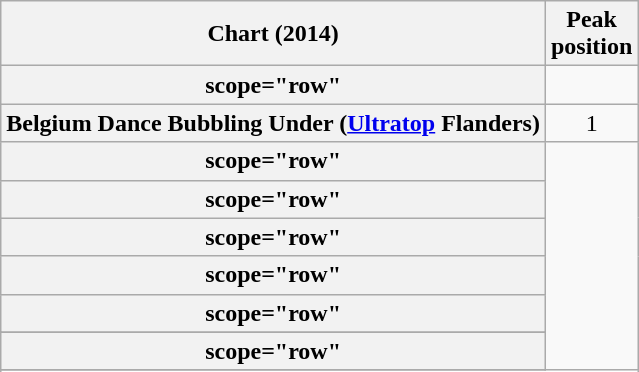<table class="wikitable sortable plainrowheaders">
<tr>
<th scope="col">Chart (2014)</th>
<th scope="col">Peak<br>position</th>
</tr>
<tr>
<th>scope="row" </th>
</tr>
<tr>
<th scope="row">Belgium Dance Bubbling Under (<a href='#'>Ultratop</a> Flanders)</th>
<td align=center>1</td>
</tr>
<tr>
<th>scope="row" </th>
</tr>
<tr>
<th>scope="row" </th>
</tr>
<tr>
<th>scope="row" </th>
</tr>
<tr>
<th>scope="row" </th>
</tr>
<tr>
<th>scope="row" </th>
</tr>
<tr>
</tr>
<tr>
<th>scope="row" </th>
</tr>
<tr>
</tr>
<tr>
</tr>
</table>
